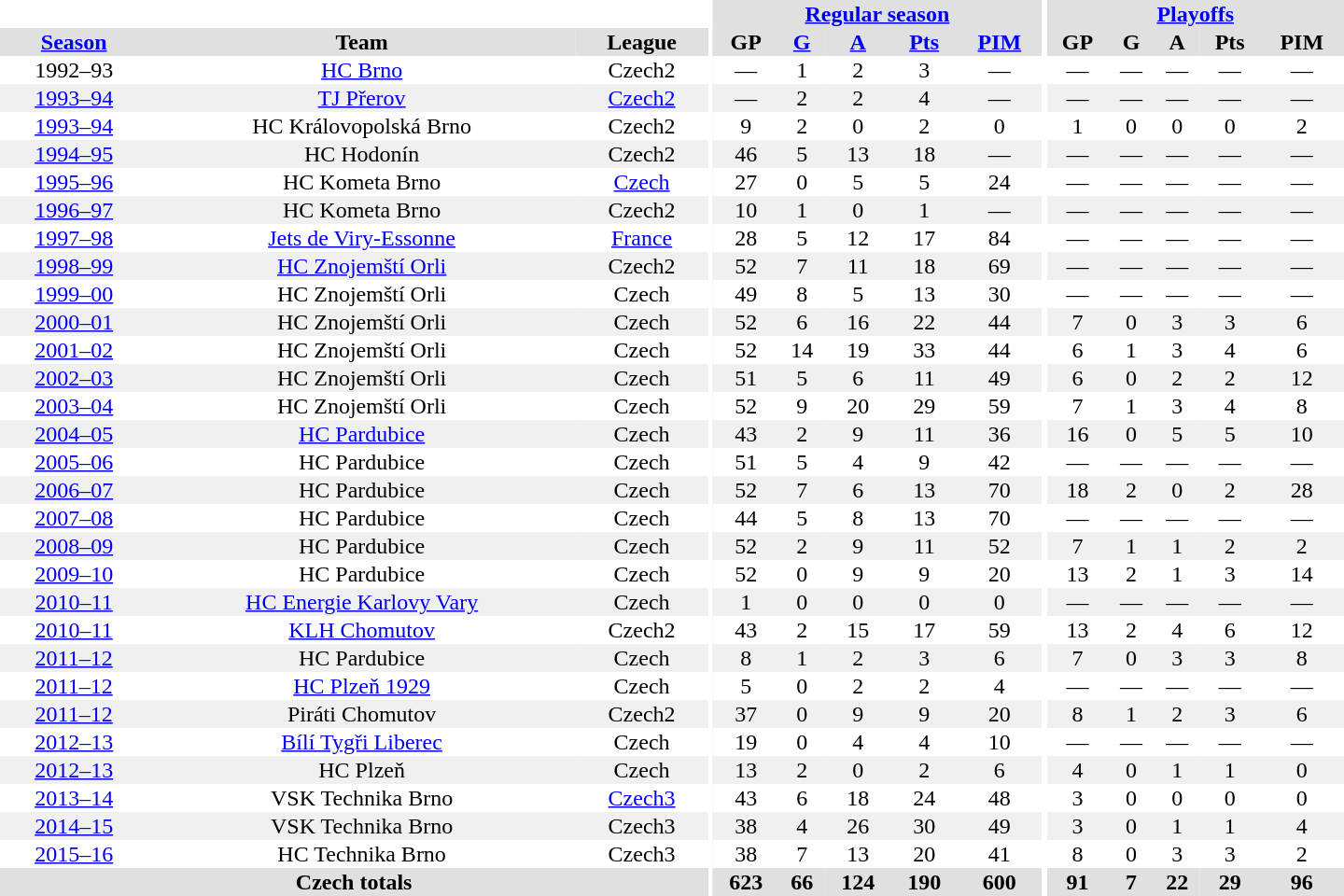<table border="0" cellpadding="1" cellspacing="0" style="text-align:center; width:60em">
<tr bgcolor="#e0e0e0">
<th colspan="3" bgcolor="#ffffff"></th>
<th rowspan="99" bgcolor="#ffffff"></th>
<th colspan="5"><a href='#'>Regular season</a></th>
<th rowspan="99" bgcolor="#ffffff"></th>
<th colspan="5"><a href='#'>Playoffs</a></th>
</tr>
<tr bgcolor="#e0e0e0">
<th><a href='#'>Season</a></th>
<th>Team</th>
<th>League</th>
<th>GP</th>
<th><a href='#'>G</a></th>
<th><a href='#'>A</a></th>
<th><a href='#'>Pts</a></th>
<th><a href='#'>PIM</a></th>
<th>GP</th>
<th>G</th>
<th>A</th>
<th>Pts</th>
<th>PIM</th>
</tr>
<tr>
<td>1992–93</td>
<td><a href='#'>HC Brno</a></td>
<td>Czech2</td>
<td>—</td>
<td>1</td>
<td>2</td>
<td>3</td>
<td>—</td>
<td>—</td>
<td>—</td>
<td>—</td>
<td>—</td>
<td>—</td>
</tr>
<tr bgcolor="#f0f0f0">
<td><a href='#'>1993–94</a></td>
<td><a href='#'>TJ Přerov</a></td>
<td><a href='#'>Czech2</a></td>
<td>—</td>
<td>2</td>
<td>2</td>
<td>4</td>
<td>—</td>
<td>—</td>
<td>—</td>
<td>—</td>
<td>—</td>
<td>—</td>
</tr>
<tr>
<td><a href='#'>1993–94</a></td>
<td>HC Královopolská Brno</td>
<td>Czech2</td>
<td>9</td>
<td>2</td>
<td>0</td>
<td>2</td>
<td>0</td>
<td>1</td>
<td>0</td>
<td>0</td>
<td>0</td>
<td>2</td>
</tr>
<tr bgcolor="#f0f0f0">
<td><a href='#'>1994–95</a></td>
<td>HC Hodonín</td>
<td>Czech2</td>
<td>46</td>
<td>5</td>
<td>13</td>
<td>18</td>
<td>—</td>
<td>—</td>
<td>—</td>
<td>—</td>
<td>—</td>
<td>—</td>
</tr>
<tr>
<td><a href='#'>1995–96</a></td>
<td>HC Kometa Brno</td>
<td><a href='#'>Czech</a></td>
<td>27</td>
<td>0</td>
<td>5</td>
<td>5</td>
<td>24</td>
<td>—</td>
<td>—</td>
<td>—</td>
<td>—</td>
<td>—</td>
</tr>
<tr bgcolor="#f0f0f0">
<td><a href='#'>1996–97</a></td>
<td>HC Kometa Brno</td>
<td>Czech2</td>
<td>10</td>
<td>1</td>
<td>0</td>
<td>1</td>
<td>—</td>
<td>—</td>
<td>—</td>
<td>—</td>
<td>—</td>
<td>—</td>
</tr>
<tr>
<td><a href='#'>1997–98</a></td>
<td><a href='#'>Jets de Viry-Essonne</a></td>
<td><a href='#'>France</a></td>
<td>28</td>
<td>5</td>
<td>12</td>
<td>17</td>
<td>84</td>
<td>—</td>
<td>—</td>
<td>—</td>
<td>—</td>
<td>—</td>
</tr>
<tr bgcolor="#f0f0f0">
<td><a href='#'>1998–99</a></td>
<td><a href='#'>HC Znojemští Orli</a></td>
<td>Czech2</td>
<td>52</td>
<td>7</td>
<td>11</td>
<td>18</td>
<td>69</td>
<td>—</td>
<td>—</td>
<td>—</td>
<td>—</td>
<td>—</td>
</tr>
<tr>
<td><a href='#'>1999–00</a></td>
<td>HC Znojemští Orli</td>
<td>Czech</td>
<td>49</td>
<td>8</td>
<td>5</td>
<td>13</td>
<td>30</td>
<td>—</td>
<td>—</td>
<td>—</td>
<td>—</td>
<td>—</td>
</tr>
<tr bgcolor="#f0f0f0">
<td><a href='#'>2000–01</a></td>
<td>HC Znojemští Orli</td>
<td>Czech</td>
<td>52</td>
<td>6</td>
<td>16</td>
<td>22</td>
<td>44</td>
<td>7</td>
<td>0</td>
<td>3</td>
<td>3</td>
<td>6</td>
</tr>
<tr>
<td><a href='#'>2001–02</a></td>
<td>HC Znojemští Orli</td>
<td>Czech</td>
<td>52</td>
<td>14</td>
<td>19</td>
<td>33</td>
<td>44</td>
<td>6</td>
<td>1</td>
<td>3</td>
<td>4</td>
<td>6</td>
</tr>
<tr bgcolor="#f0f0f0">
<td><a href='#'>2002–03</a></td>
<td>HC Znojemští Orli</td>
<td>Czech</td>
<td>51</td>
<td>5</td>
<td>6</td>
<td>11</td>
<td>49</td>
<td>6</td>
<td>0</td>
<td>2</td>
<td>2</td>
<td>12</td>
</tr>
<tr>
<td><a href='#'>2003–04</a></td>
<td>HC Znojemští Orli</td>
<td>Czech</td>
<td>52</td>
<td>9</td>
<td>20</td>
<td>29</td>
<td>59</td>
<td>7</td>
<td>1</td>
<td>3</td>
<td>4</td>
<td>8</td>
</tr>
<tr bgcolor="#f0f0f0">
<td><a href='#'>2004–05</a></td>
<td><a href='#'>HC Pardubice</a></td>
<td>Czech</td>
<td>43</td>
<td>2</td>
<td>9</td>
<td>11</td>
<td>36</td>
<td>16</td>
<td>0</td>
<td>5</td>
<td>5</td>
<td>10</td>
</tr>
<tr>
<td><a href='#'>2005–06</a></td>
<td>HC Pardubice</td>
<td>Czech</td>
<td>51</td>
<td>5</td>
<td>4</td>
<td>9</td>
<td>42</td>
<td>—</td>
<td>—</td>
<td>—</td>
<td>—</td>
<td>—</td>
</tr>
<tr bgcolor="#f0f0f0">
<td><a href='#'>2006–07</a></td>
<td>HC Pardubice</td>
<td>Czech</td>
<td>52</td>
<td>7</td>
<td>6</td>
<td>13</td>
<td>70</td>
<td>18</td>
<td>2</td>
<td>0</td>
<td>2</td>
<td>28</td>
</tr>
<tr>
<td><a href='#'>2007–08</a></td>
<td>HC Pardubice</td>
<td>Czech</td>
<td>44</td>
<td>5</td>
<td>8</td>
<td>13</td>
<td>70</td>
<td>—</td>
<td>—</td>
<td>—</td>
<td>—</td>
<td>—</td>
</tr>
<tr bgcolor="#f0f0f0">
<td><a href='#'>2008–09</a></td>
<td>HC Pardubice</td>
<td>Czech</td>
<td>52</td>
<td>2</td>
<td>9</td>
<td>11</td>
<td>52</td>
<td>7</td>
<td>1</td>
<td>1</td>
<td>2</td>
<td>2</td>
</tr>
<tr>
<td><a href='#'>2009–10</a></td>
<td>HC Pardubice</td>
<td>Czech</td>
<td>52</td>
<td>0</td>
<td>9</td>
<td>9</td>
<td>20</td>
<td>13</td>
<td>2</td>
<td>1</td>
<td>3</td>
<td>14</td>
</tr>
<tr bgcolor="#f0f0f0">
<td><a href='#'>2010–11</a></td>
<td><a href='#'>HC Energie Karlovy Vary</a></td>
<td>Czech</td>
<td>1</td>
<td>0</td>
<td>0</td>
<td>0</td>
<td>0</td>
<td>—</td>
<td>—</td>
<td>—</td>
<td>—</td>
<td>—</td>
</tr>
<tr>
<td><a href='#'>2010–11</a></td>
<td><a href='#'>KLH Chomutov</a></td>
<td>Czech2</td>
<td>43</td>
<td>2</td>
<td>15</td>
<td>17</td>
<td>59</td>
<td>13</td>
<td>2</td>
<td>4</td>
<td>6</td>
<td>12</td>
</tr>
<tr bgcolor="#f0f0f0">
<td><a href='#'>2011–12</a></td>
<td>HC Pardubice</td>
<td>Czech</td>
<td>8</td>
<td>1</td>
<td>2</td>
<td>3</td>
<td>6</td>
<td>7</td>
<td>0</td>
<td>3</td>
<td>3</td>
<td>8</td>
</tr>
<tr>
<td><a href='#'>2011–12</a></td>
<td><a href='#'>HC Plzeň 1929</a></td>
<td>Czech</td>
<td>5</td>
<td>0</td>
<td>2</td>
<td>2</td>
<td>4</td>
<td>—</td>
<td>—</td>
<td>—</td>
<td>—</td>
<td>—</td>
</tr>
<tr bgcolor="#f0f0f0">
<td><a href='#'>2011–12</a></td>
<td>Piráti Chomutov</td>
<td>Czech2</td>
<td>37</td>
<td>0</td>
<td>9</td>
<td>9</td>
<td>20</td>
<td>8</td>
<td>1</td>
<td>2</td>
<td>3</td>
<td>6</td>
</tr>
<tr>
<td><a href='#'>2012–13</a></td>
<td><a href='#'>Bílí Tygři Liberec</a></td>
<td>Czech</td>
<td>19</td>
<td>0</td>
<td>4</td>
<td>4</td>
<td>10</td>
<td>—</td>
<td>—</td>
<td>—</td>
<td>—</td>
<td>—</td>
</tr>
<tr bgcolor="#f0f0f0">
<td><a href='#'>2012–13</a></td>
<td>HC Plzeň</td>
<td>Czech</td>
<td>13</td>
<td>2</td>
<td>0</td>
<td>2</td>
<td>6</td>
<td>4</td>
<td>0</td>
<td>1</td>
<td>1</td>
<td>0</td>
</tr>
<tr>
<td><a href='#'>2013–14</a></td>
<td>VSK Technika Brno</td>
<td><a href='#'>Czech3</a></td>
<td>43</td>
<td>6</td>
<td>18</td>
<td>24</td>
<td>48</td>
<td>3</td>
<td>0</td>
<td>0</td>
<td>0</td>
<td>0</td>
</tr>
<tr bgcolor="#f0f0f0">
<td><a href='#'>2014–15</a></td>
<td>VSK Technika Brno</td>
<td>Czech3</td>
<td>38</td>
<td>4</td>
<td>26</td>
<td>30</td>
<td>49</td>
<td>3</td>
<td>0</td>
<td>1</td>
<td>1</td>
<td>4</td>
</tr>
<tr>
<td><a href='#'>2015–16</a></td>
<td>HC Technika Brno</td>
<td>Czech3</td>
<td>38</td>
<td>7</td>
<td>13</td>
<td>20</td>
<td>41</td>
<td>8</td>
<td>0</td>
<td>3</td>
<td>3</td>
<td>2</td>
</tr>
<tr>
</tr>
<tr ALIGN="center" bgcolor="#e0e0e0">
<th colspan="3">Czech totals</th>
<th ALIGN="center">623</th>
<th ALIGN="center">66</th>
<th ALIGN="center">124</th>
<th ALIGN="center">190</th>
<th ALIGN="center">600</th>
<th ALIGN="center">91</th>
<th ALIGN="center">7</th>
<th ALIGN="center">22</th>
<th ALIGN="center">29</th>
<th ALIGN="center">96</th>
</tr>
</table>
